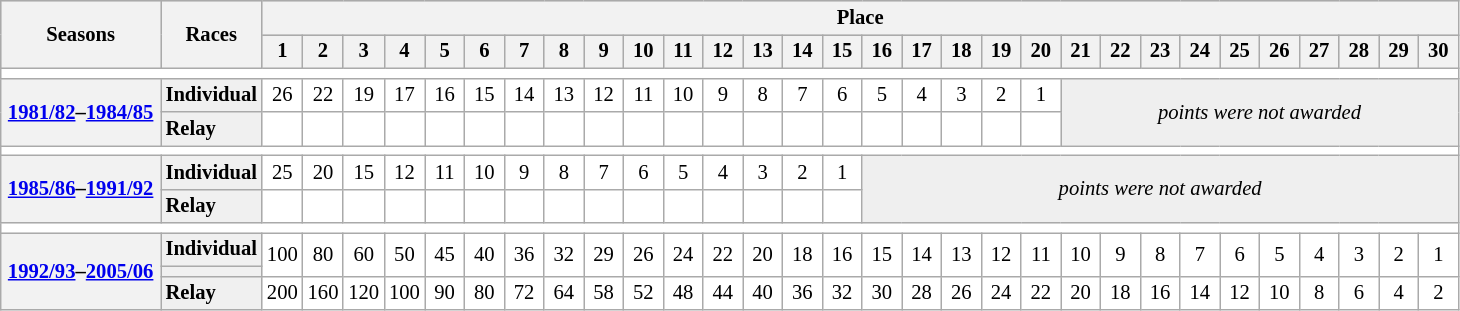<table class="wikitable plainrowheaders" style="background:#fff; font-size:86%; line-height:16px; border:grey solid 1px; border-collapse:collapse">
<tr style="background:#ccc; text-align:center;">
<th rowspan=2>Seasons</th>
<th rowspan=2>Races</th>
<th colspan=30>Place</th>
</tr>
<tr style="background:#ccc; text-align:center;">
<th width="20">1</th>
<th width="20">2</th>
<th width="20">3</th>
<th width="20">4</th>
<th width="20">5</th>
<th width="20">6</th>
<th width="20">7</th>
<th width="20">8</th>
<th width="20">9</th>
<th width="20">10</th>
<th width="20">11</th>
<th width="20">12</th>
<th width="20">13</th>
<th width="20">14</th>
<th width="20">15</th>
<th width="20">16</th>
<th width="20">17</th>
<th width="20">18</th>
<th width="20">19</th>
<th width="20">20</th>
<th width="20">21</th>
<th width="20">22</th>
<th width="20">23</th>
<th width="20">24</th>
<th width="20">25</th>
<th width="20">26</th>
<th width="20">27</th>
<th width="20">28</th>
<th width="20">29</th>
<th width="20">30</th>
</tr>
<tr>
<td colspan=32></td>
</tr>
<tr style="text-align: center;">
<th width=100 align=left rowspan="2"><a href='#'>1981/82</a>–<a href='#'>1984/85</a></th>
<td bgcolor="#F0F0F0" align=left><strong>Individual</strong></td>
<td>26</td>
<td>22</td>
<td>19</td>
<td>17</td>
<td>16</td>
<td>15</td>
<td>14</td>
<td>13</td>
<td>12</td>
<td>11</td>
<td>10</td>
<td>9</td>
<td>8</td>
<td>7</td>
<td>6</td>
<td>5</td>
<td>4</td>
<td>3</td>
<td>2</td>
<td>1</td>
<td rowspan=2 colspan=10 style=background:#efefef;><em>points were not awarded</em></td>
</tr>
<tr style="text-align: center;">
<td bgcolor="#F0F0F0" align=left><strong>Relay</strong></td>
<td></td>
<td></td>
<td></td>
<td></td>
<td></td>
<td></td>
<td></td>
<td></td>
<td></td>
<td></td>
<td></td>
<td></td>
<td></td>
<td></td>
<td></td>
<td></td>
<td></td>
<td></td>
<td></td>
<td></td>
</tr>
<tr>
<td colspan=32></td>
</tr>
<tr style="text-align: center;">
<th width=100 align=left rowspan=2><a href='#'>1985/86</a>–<a href='#'>1991/92</a></th>
<td bgcolor="#F0F0F0" align=left><strong>Individual</strong></td>
<td>25</td>
<td>20</td>
<td>15</td>
<td>12</td>
<td>11</td>
<td>10</td>
<td>9</td>
<td>8</td>
<td>7</td>
<td>6</td>
<td>5</td>
<td>4</td>
<td>3</td>
<td>2</td>
<td>1</td>
<td rowspan=2 colspan=15 style=background:#efefef;><em>points were not awarded</em></td>
</tr>
<tr style="text-align: center;">
<td bgcolor="#F0F0F0" align=left><strong>Relay</strong></td>
<td></td>
<td></td>
<td></td>
<td></td>
<td></td>
<td></td>
<td></td>
<td></td>
<td></td>
<td></td>
<td></td>
<td></td>
<td></td>
<td></td>
<td></td>
</tr>
<tr>
<td colspan=32></td>
</tr>
<tr style="text-align: center;">
<th width=100 align=left rowspan=3><a href='#'>1992/93</a>–<a href='#'>2005/06</a></th>
<td bgcolor="#F0F0F0" align=left><strong>Individual</strong></td>
<td rowspan=2>100</td>
<td rowspan=2>80</td>
<td rowspan=2>60</td>
<td rowspan=2>50</td>
<td rowspan=2>45</td>
<td rowspan=2>40</td>
<td rowspan=2>36</td>
<td rowspan=2>32</td>
<td rowspan=2>29</td>
<td rowspan=2>26</td>
<td rowspan=2>24</td>
<td rowspan=2>22</td>
<td rowspan=2>20</td>
<td rowspan=2>18</td>
<td rowspan=2>16</td>
<td rowspan=2>15</td>
<td rowspan=2>14</td>
<td rowspan=2>13</td>
<td rowspan=2>12</td>
<td rowspan=2>11</td>
<td rowspan=2>10</td>
<td rowspan=2>9</td>
<td rowspan=2>8</td>
<td rowspan=2>7</td>
<td rowspan=2>6</td>
<td rowspan=2>5</td>
<td rowspan=2>4</td>
<td rowspan=2>3</td>
<td rowspan=2>2</td>
<td rowspan=2>1</td>
</tr>
<tr style="text-align: center;">
<td bgcolor="#F0F0F0" align=left></td>
</tr>
<tr style="text-align: center;">
<td bgcolor="#F0F0F0" align=left><strong>Relay</strong></td>
<td>200</td>
<td>160</td>
<td>120</td>
<td>100</td>
<td>90</td>
<td>80</td>
<td>72</td>
<td>64</td>
<td>58</td>
<td>52</td>
<td>48</td>
<td>44</td>
<td>40</td>
<td>36</td>
<td>32</td>
<td>30</td>
<td>28</td>
<td>26</td>
<td>24</td>
<td>22</td>
<td>20</td>
<td>18</td>
<td>16</td>
<td>14</td>
<td>12</td>
<td>10</td>
<td>8</td>
<td>6</td>
<td>4</td>
<td>2</td>
</tr>
</table>
